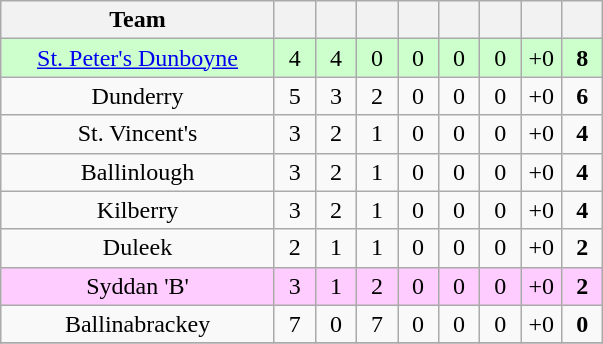<table class="wikitable" style="text-align:center">
<tr>
<th width="175">Team</th>
<th width="20"></th>
<th width="20"></th>
<th width="20"></th>
<th width="20"></th>
<th width="20"></th>
<th width="20"></th>
<th width="20"></th>
<th width="20"></th>
</tr>
<tr style="background:#cfc;">
<td><a href='#'>St. Peter's Dunboyne</a></td>
<td>4</td>
<td>4</td>
<td>0</td>
<td>0</td>
<td>0</td>
<td>0</td>
<td>+0</td>
<td><strong>8</strong></td>
</tr>
<tr>
<td>Dunderry</td>
<td>5</td>
<td>3</td>
<td>2</td>
<td>0</td>
<td>0</td>
<td>0</td>
<td>+0</td>
<td><strong>6</strong></td>
</tr>
<tr>
<td>St. Vincent's</td>
<td>3</td>
<td>2</td>
<td>1</td>
<td>0</td>
<td>0</td>
<td>0</td>
<td>+0</td>
<td><strong>4</strong></td>
</tr>
<tr>
<td>Ballinlough</td>
<td>3</td>
<td>2</td>
<td>1</td>
<td>0</td>
<td>0</td>
<td>0</td>
<td>+0</td>
<td><strong>4</strong></td>
</tr>
<tr>
<td>Kilberry</td>
<td>3</td>
<td>2</td>
<td>1</td>
<td>0</td>
<td>0</td>
<td>0</td>
<td>+0</td>
<td><strong>4</strong></td>
</tr>
<tr>
<td>Duleek</td>
<td>2</td>
<td>1</td>
<td>1</td>
<td>0</td>
<td>0</td>
<td>0</td>
<td>+0</td>
<td><strong>2</strong></td>
</tr>
<tr style="background:#fcf;">
<td>Syddan 'B'</td>
<td>3</td>
<td>1</td>
<td>2</td>
<td>0</td>
<td>0</td>
<td>0</td>
<td>+0</td>
<td><strong>2</strong></td>
</tr>
<tr>
<td>Ballinabrackey</td>
<td>7</td>
<td>0</td>
<td>7</td>
<td>0</td>
<td>0</td>
<td>0</td>
<td>+0</td>
<td><strong>0</strong></td>
</tr>
<tr>
</tr>
</table>
